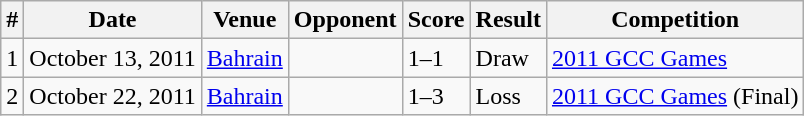<table class="wikitable">
<tr>
<th>#</th>
<th>Date</th>
<th>Venue</th>
<th>Opponent</th>
<th>Score</th>
<th>Result</th>
<th>Competition</th>
</tr>
<tr>
<td>1</td>
<td>October 13, 2011</td>
<td><a href='#'>Bahrain</a></td>
<td></td>
<td>1–1</td>
<td>Draw</td>
<td><a href='#'>2011 GCC Games</a></td>
</tr>
<tr>
<td>2</td>
<td>October 22, 2011</td>
<td><a href='#'>Bahrain</a></td>
<td></td>
<td>1–3</td>
<td>Loss</td>
<td><a href='#'>2011 GCC Games</a> (Final)</td>
</tr>
</table>
